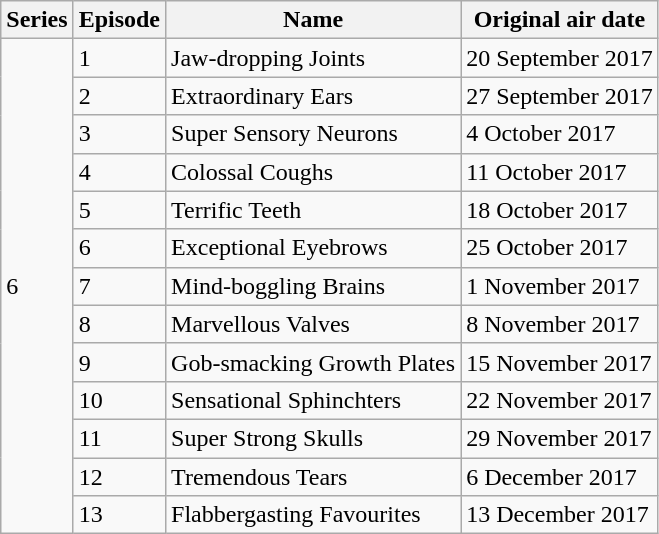<table class="wikitable">
<tr>
<th>Series</th>
<th>Episode</th>
<th>Name</th>
<th>Original air date</th>
</tr>
<tr>
<td rowspan="13">6</td>
<td>1</td>
<td>Jaw-dropping Joints</td>
<td>20 September 2017</td>
</tr>
<tr>
<td>2</td>
<td>Extraordinary Ears</td>
<td>27 September 2017</td>
</tr>
<tr>
<td>3</td>
<td>Super Sensory Neurons</td>
<td>4 October 2017</td>
</tr>
<tr>
<td>4</td>
<td>Colossal Coughs</td>
<td>11 October 2017</td>
</tr>
<tr>
<td>5</td>
<td>Terrific Teeth</td>
<td>18 October 2017</td>
</tr>
<tr>
<td>6</td>
<td>Exceptional Eyebrows</td>
<td>25 October 2017</td>
</tr>
<tr>
<td>7</td>
<td>Mind-boggling Brains</td>
<td>1 November 2017</td>
</tr>
<tr>
<td>8</td>
<td>Marvellous Valves</td>
<td>8 November 2017</td>
</tr>
<tr>
<td>9</td>
<td>Gob-smacking Growth Plates</td>
<td>15 November 2017</td>
</tr>
<tr>
<td>10</td>
<td>Sensational Sphinchters</td>
<td>22 November 2017</td>
</tr>
<tr>
<td>11</td>
<td>Super Strong Skulls</td>
<td>29 November 2017</td>
</tr>
<tr>
<td>12</td>
<td>Tremendous Tears</td>
<td>6 December 2017</td>
</tr>
<tr>
<td>13</td>
<td>Flabbergasting Favourites</td>
<td>13 December 2017</td>
</tr>
</table>
